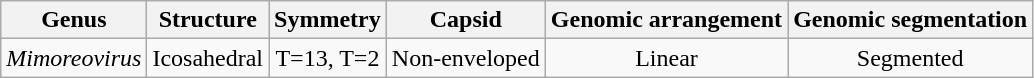<table class="wikitable sortable" style="text-align:center">
<tr>
<th>Genus</th>
<th>Structure</th>
<th>Symmetry</th>
<th>Capsid</th>
<th>Genomic arrangement</th>
<th>Genomic segmentation</th>
</tr>
<tr>
<td><em>Mimoreovirus</em></td>
<td>Icosahedral</td>
<td>T=13, T=2</td>
<td>Non-enveloped</td>
<td>Linear</td>
<td>Segmented</td>
</tr>
</table>
